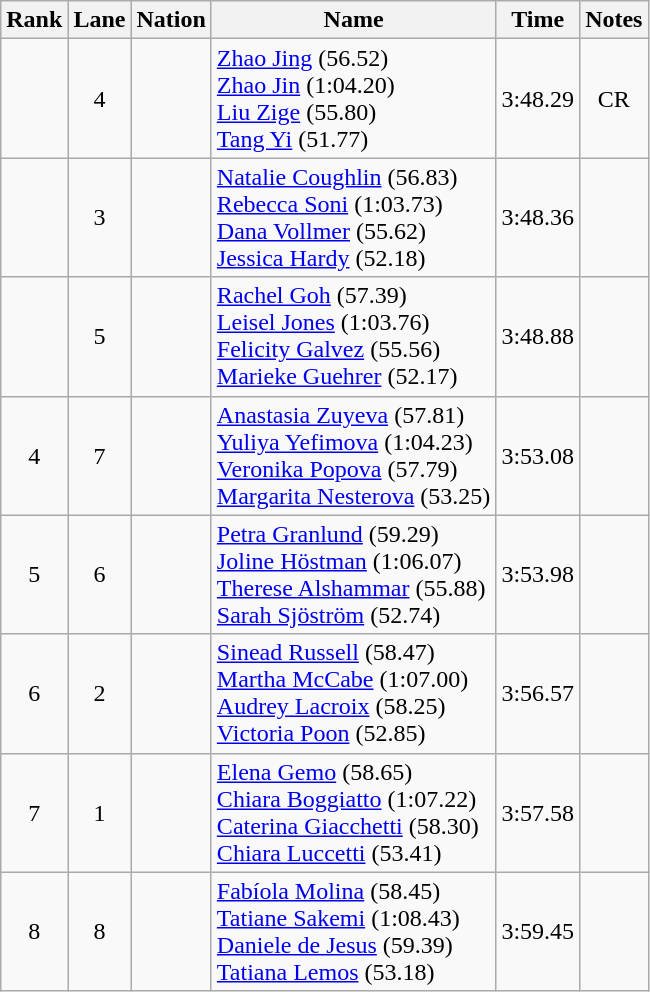<table class="wikitable sortable" style="text-align:center">
<tr>
<th>Rank</th>
<th>Lane</th>
<th>Nation</th>
<th>Name</th>
<th>Time</th>
<th>Notes</th>
</tr>
<tr>
<td></td>
<td>4</td>
<td align=left></td>
<td align=left><a href='#'>Zhao Jing</a> (56.52)<br><a href='#'>Zhao Jin</a> (1:04.20)<br><a href='#'>Liu Zige</a> (55.80)<br><a href='#'>Tang Yi</a> (51.77)</td>
<td>3:48.29</td>
<td>CR</td>
</tr>
<tr>
<td></td>
<td>3</td>
<td align=left></td>
<td align=left><a href='#'>Natalie Coughlin</a> (56.83)<br><a href='#'>Rebecca Soni</a> (1:03.73)<br><a href='#'>Dana Vollmer</a> (55.62)<br><a href='#'>Jessica Hardy</a> (52.18)</td>
<td>3:48.36</td>
<td></td>
</tr>
<tr>
<td></td>
<td>5</td>
<td align=left></td>
<td align=left><a href='#'>Rachel Goh</a> (57.39)<br><a href='#'>Leisel Jones</a> (1:03.76)<br><a href='#'>Felicity Galvez</a> (55.56)<br><a href='#'>Marieke Guehrer</a> (52.17)</td>
<td>3:48.88</td>
<td></td>
</tr>
<tr>
<td>4</td>
<td>7</td>
<td align=left></td>
<td align=left><a href='#'>Anastasia Zuyeva</a> (57.81)<br><a href='#'>Yuliya Yefimova</a> (1:04.23)<br><a href='#'>Veronika Popova</a> (57.79)<br><a href='#'>Margarita Nesterova</a> (53.25)</td>
<td>3:53.08</td>
<td></td>
</tr>
<tr>
<td>5</td>
<td>6</td>
<td align=left></td>
<td align=left><a href='#'>Petra Granlund</a> (59.29)<br><a href='#'>Joline Höstman</a> (1:06.07)<br><a href='#'>Therese Alshammar</a> (55.88)<br><a href='#'>Sarah Sjöström</a> (52.74)</td>
<td>3:53.98</td>
<td></td>
</tr>
<tr>
<td>6</td>
<td>2</td>
<td align=left></td>
<td align=left><a href='#'>Sinead Russell</a> (58.47)<br><a href='#'>Martha McCabe</a> (1:07.00)<br><a href='#'>Audrey Lacroix</a> (58.25)<br><a href='#'>Victoria Poon</a> (52.85)</td>
<td>3:56.57</td>
<td></td>
</tr>
<tr>
<td>7</td>
<td>1</td>
<td align=left></td>
<td align=left><a href='#'>Elena Gemo</a> (58.65)<br><a href='#'>Chiara Boggiatto</a> (1:07.22)<br><a href='#'>Caterina Giacchetti</a> (58.30)<br><a href='#'>Chiara Luccetti</a> (53.41)</td>
<td>3:57.58</td>
<td></td>
</tr>
<tr>
<td>8</td>
<td>8</td>
<td align=left></td>
<td align=left><a href='#'>Fabíola Molina</a> (58.45)<br><a href='#'>Tatiane Sakemi</a> (1:08.43)<br><a href='#'>Daniele de Jesus</a> (59.39)<br><a href='#'>Tatiana Lemos</a> (53.18)</td>
<td>3:59.45</td>
<td></td>
</tr>
</table>
